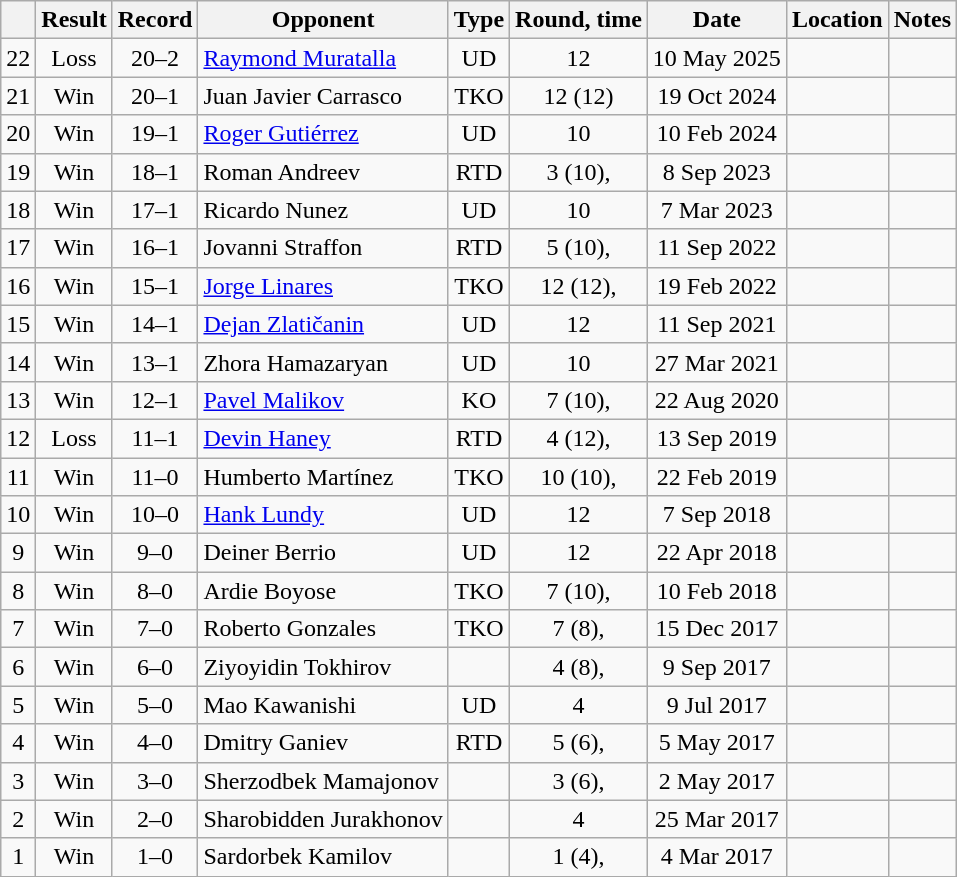<table class="wikitable" style="text-align:center">
<tr>
<th></th>
<th>Result</th>
<th>Record</th>
<th>Opponent</th>
<th>Type</th>
<th>Round, time</th>
<th>Date</th>
<th>Location</th>
<th>Notes</th>
</tr>
<tr>
<td>22</td>
<td>Loss</td>
<td>20–2</td>
<td style="text-align:left;"><a href='#'>Raymond Muratalla</a></td>
<td>UD</td>
<td>12</td>
<td>10 May 2025</td>
<td style="text-align:left;"></td>
<td style="text-align:left;"></td>
</tr>
<tr>
<td>21</td>
<td> Win</td>
<td>20–1</td>
<td style="text-align:left;">Juan Javier Carrasco</td>
<td>TKO</td>
<td>12 (12)</td>
<td>19 Oct 2024</td>
<td style="text-align:left;"></td>
<td></td>
</tr>
<tr>
<td>20</td>
<td>Win</td>
<td>19–1</td>
<td align=left><a href='#'>Roger Gutiérrez</a></td>
<td>UD</td>
<td>10</td>
<td>10 Feb 2024</td>
<td align=left></td>
<td></td>
</tr>
<tr>
<td>19</td>
<td>Win</td>
<td>18–1</td>
<td align=left>Roman Andreev</td>
<td>RTD</td>
<td>3 (10), </td>
<td>8 Sep 2023</td>
<td align=left></td>
<td></td>
</tr>
<tr>
<td>18</td>
<td>Win</td>
<td>17–1</td>
<td align=left>Ricardo Nunez</td>
<td>UD</td>
<td>10</td>
<td>7 Mar 2023</td>
<td align=left></td>
<td></td>
</tr>
<tr>
<td>17</td>
<td>Win</td>
<td>16–1</td>
<td align=left>Jovanni Straffon</td>
<td>RTD</td>
<td>5 (10), </td>
<td>11 Sep 2022</td>
<td align=left></td>
<td></td>
</tr>
<tr>
<td>16</td>
<td>Win</td>
<td>15–1</td>
<td align=left><a href='#'>Jorge Linares</a></td>
<td>TKO</td>
<td>12 (12), </td>
<td>19 Feb 2022</td>
<td align=left></td>
<td align=left></td>
</tr>
<tr>
<td>15</td>
<td>Win</td>
<td>14–1</td>
<td align=left><a href='#'>Dejan Zlatičanin</a></td>
<td>UD</td>
<td>12</td>
<td>11 Sep 2021</td>
<td align=left></td>
<td align=left></td>
</tr>
<tr>
<td>14</td>
<td>Win</td>
<td>13–1</td>
<td align=left>Zhora Hamazaryan</td>
<td>UD</td>
<td>10</td>
<td>27 Mar 2021</td>
<td align=left></td>
<td></td>
</tr>
<tr>
<td>13</td>
<td>Win</td>
<td>12–1</td>
<td align=left><a href='#'>Pavel Malikov</a></td>
<td>KO</td>
<td>7 (10), </td>
<td>22 Aug 2020</td>
<td align=left></td>
<td></td>
</tr>
<tr>
<td>12</td>
<td>Loss</td>
<td>11–1</td>
<td align=left><a href='#'>Devin Haney</a></td>
<td>RTD</td>
<td>4 (12), </td>
<td>13 Sep 2019</td>
<td align=left></td>
<td align=left></td>
</tr>
<tr>
<td>11</td>
<td>Win</td>
<td>11–0</td>
<td align=left>Humberto Martínez</td>
<td>TKO</td>
<td>10 (10), </td>
<td>22 Feb 2019</td>
<td align=left></td>
<td></td>
</tr>
<tr>
<td>10</td>
<td>Win</td>
<td>10–0</td>
<td align=left><a href='#'>Hank Lundy</a></td>
<td>UD</td>
<td>12</td>
<td>7 Sep 2018</td>
<td align=left></td>
<td align=left></td>
</tr>
<tr>
<td>9</td>
<td>Win</td>
<td>9–0</td>
<td align=left>Deiner Berrio</td>
<td>UD</td>
<td>12</td>
<td>22 Apr 2018</td>
<td align=left></td>
<td align=left></td>
</tr>
<tr>
<td>8</td>
<td>Win</td>
<td>8–0</td>
<td align=left>Ardie Boyose</td>
<td>TKO</td>
<td>7 (10), </td>
<td>10 Feb 2018</td>
<td align=left></td>
<td align=left></td>
</tr>
<tr>
<td>7</td>
<td>Win</td>
<td>7–0</td>
<td align=left>Roberto Gonzales</td>
<td>TKO</td>
<td>7 (8), </td>
<td>15 Dec 2017</td>
<td align=left></td>
<td></td>
</tr>
<tr>
<td>6</td>
<td>Win</td>
<td>6–0</td>
<td align=left>Ziyoyidin Tokhirov</td>
<td></td>
<td>4 (8), </td>
<td>9 Sep 2017</td>
<td align=left></td>
<td></td>
</tr>
<tr>
<td>5</td>
<td>Win</td>
<td>5–0</td>
<td align=left>Mao Kawanishi</td>
<td>UD</td>
<td>4</td>
<td>9 Jul 2017</td>
<td align=left></td>
<td></td>
</tr>
<tr>
<td>4</td>
<td>Win</td>
<td>4–0</td>
<td align=left>Dmitry Ganiev</td>
<td>RTD</td>
<td>5 (6), </td>
<td>5 May 2017</td>
<td align=left></td>
<td></td>
</tr>
<tr>
<td>3</td>
<td>Win</td>
<td>3–0</td>
<td align=left>Sherzodbek Mamajonov</td>
<td></td>
<td>3 (6), </td>
<td>2 May 2017</td>
<td align=left></td>
<td></td>
</tr>
<tr>
<td>2</td>
<td>Win</td>
<td>2–0</td>
<td align=left>Sharobidden Jurakhonov</td>
<td></td>
<td>4</td>
<td>25 Mar 2017</td>
<td align=left></td>
<td></td>
</tr>
<tr>
<td>1</td>
<td>Win</td>
<td>1–0</td>
<td align=left>Sardorbek Kamilov</td>
<td></td>
<td>1 (4), </td>
<td>4 Mar 2017</td>
<td align=left></td>
<td></td>
</tr>
</table>
